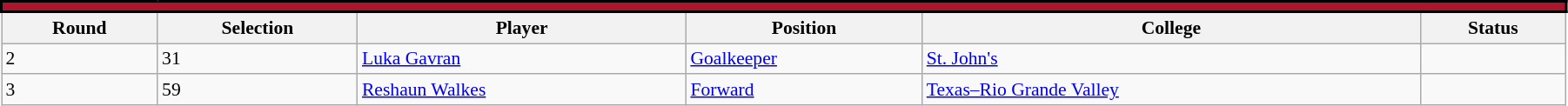<table class="wikitable sortable" style="width:95%; text-align:center; font-size:90%; text-align:left;">
<tr style="border-spacing: 2px; border: 2px solid black;">
<td colspan="6" border="#000000" style="color:#000; background:#ac162c; text-align:center;"><strong></strong></td>
</tr>
<tr>
<th>Round</th>
<th>Selection</th>
<th>Player</th>
<th>Position</th>
<th>College</th>
<th>Status</th>
</tr>
<tr>
<td>2</td>
<td>31</td>
<td> <a href='#'>Luka Gavran</a></td>
<td><a href='#'>Goalkeeper</a></td>
<td><a href='#'>St. John's</a></td>
<td></td>
</tr>
<tr>
<td>3</td>
<td>59</td>
<td> <a href='#'>Reshaun Walkes</a></td>
<td><a href='#'>Forward</a></td>
<td><a href='#'>Texas–Rio Grande Valley</a></td>
<td></td>
</tr>
</table>
